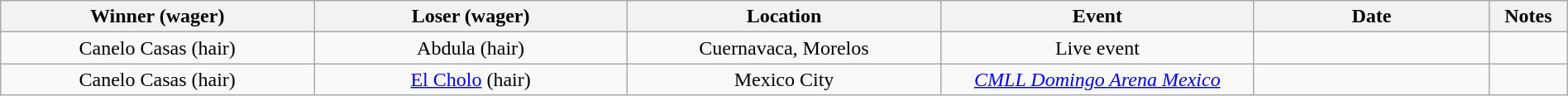<table class="wikitable sortable" width=100%  style="text-align: center">
<tr>
<th width=20% scope="col">Winner (wager)</th>
<th width=20% scope="col">Loser (wager)</th>
<th width=20% scope="col">Location</th>
<th width=20% scope="col">Event</th>
<th width=15% scope="col">Date</th>
<th class="unsortable" width=5% scope="col">Notes</th>
</tr>
<tr>
<td>Canelo Casas (hair)</td>
<td>Abdula (hair)</td>
<td>Cuernavaca, Morelos</td>
<td>Live event</td>
<td></td>
<td> </td>
</tr>
<tr>
<td>Canelo Casas (hair)</td>
<td><a href='#'>El Cholo</a> (hair)</td>
<td>Mexico City</td>
<td><em><a href='#'>CMLL Domingo Arena Mexico</a></em></td>
<td></td>
<td> </td>
</tr>
</table>
